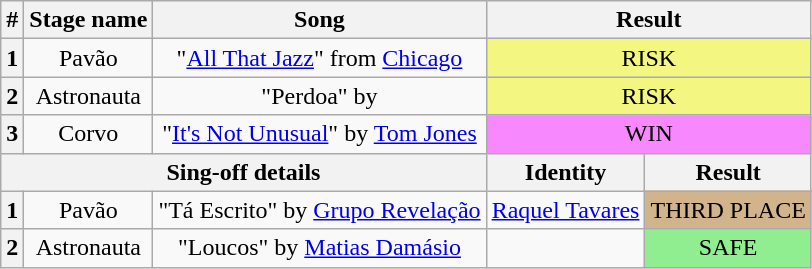<table class="wikitable plainrowheaders" style="text-align: center;">
<tr>
<th>#</th>
<th>Stage name</th>
<th>Song</th>
<th colspan=2>Result</th>
</tr>
<tr>
<th>1</th>
<td>Pavão</td>
<td>"<a href='#'>All That Jazz</a>" from <a href='#'>Chicago</a></td>
<td colspan=2 bgcolor="#F3F781">RISK</td>
</tr>
<tr>
<th>2</th>
<td>Astronauta</td>
<td>"Perdoa" by </td>
<td colspan=2 bgcolor="#F3F781">RISK</td>
</tr>
<tr>
<th>3</th>
<td>Corvo</td>
<td>"<a href='#'>It's Not Unusual</a>" by <a href='#'>Tom Jones</a></td>
<td colspan=2 bgcolor="#F888FD">WIN</td>
</tr>
<tr>
<th colspan="3">Sing-off details</th>
<th>Identity</th>
<th>Result</th>
</tr>
<tr>
<th>1</th>
<td>Pavão</td>
<td>"Tá Escrito" by <a href='#'>Grupo Revelação</a></td>
<td><a href='#'>Raquel Tavares</a></td>
<td bgcolor="tan">THIRD PLACE</td>
</tr>
<tr>
<th>2</th>
<td>Astronauta</td>
<td>"Loucos" by <a href='#'>Matias Damásio</a></td>
<td></td>
<td bgcolor=lightgreen>SAFE</td>
</tr>
</table>
